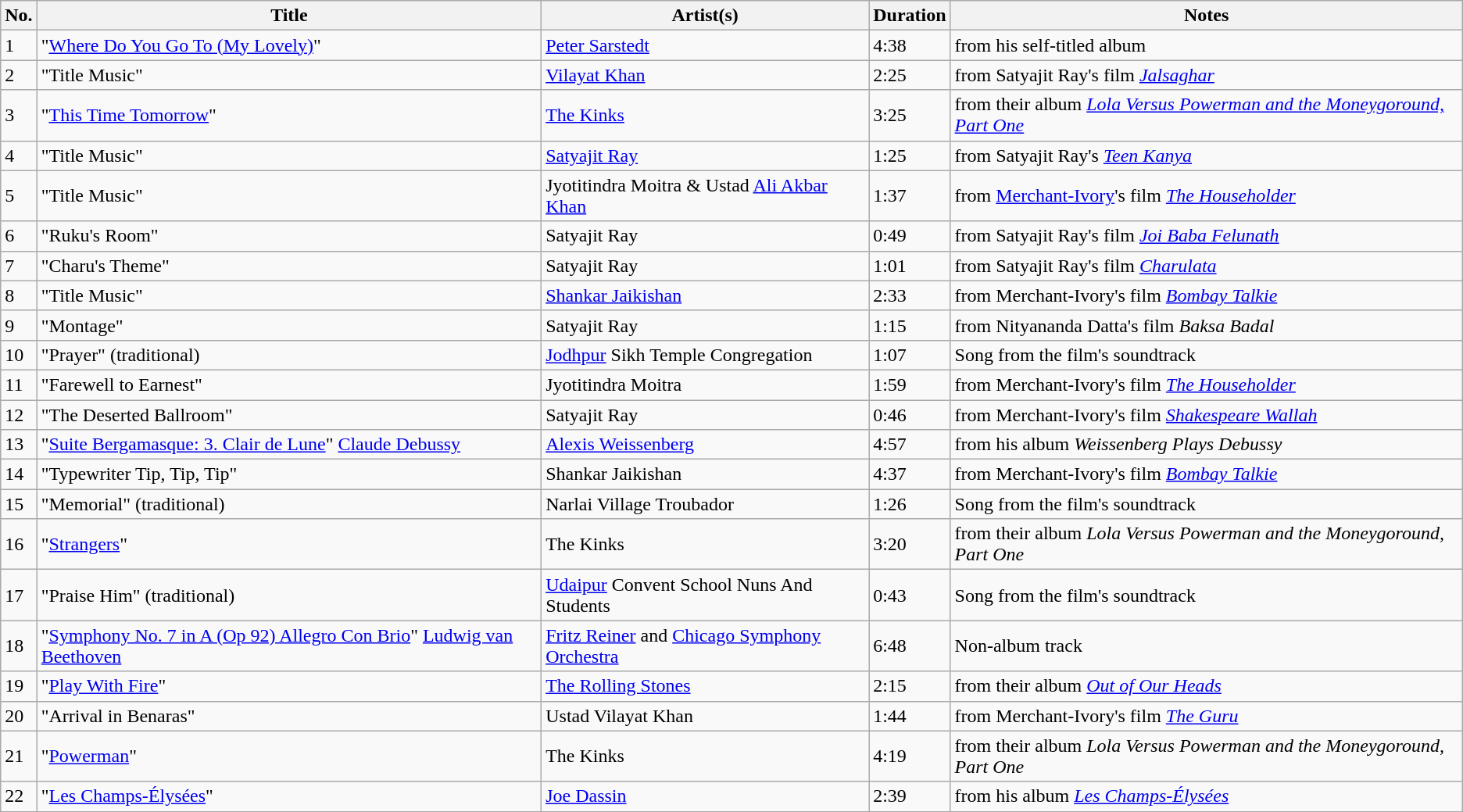<table class="wikitable">
<tr>
<th>No.</th>
<th>Title</th>
<th>Artist(s)</th>
<th>Duration</th>
<th>Notes</th>
</tr>
<tr>
<td>1</td>
<td>"<a href='#'>Where Do You Go To (My Lovely)</a>"</td>
<td><a href='#'>Peter Sarstedt</a></td>
<td>4:38</td>
<td>from his self-titled album</td>
</tr>
<tr>
<td>2</td>
<td>"Title Music"</td>
<td><a href='#'>Vilayat Khan</a></td>
<td>2:25</td>
<td>from Satyajit Ray's film <em><a href='#'>Jalsaghar</a></em></td>
</tr>
<tr>
<td>3</td>
<td>"<a href='#'>This Time Tomorrow</a>"</td>
<td><a href='#'>The Kinks</a></td>
<td>3:25</td>
<td>from their album <em><a href='#'>Lola Versus Powerman and the Moneygoround, Part One</a></em></td>
</tr>
<tr>
<td>4</td>
<td>"Title Music"</td>
<td><a href='#'>Satyajit Ray</a></td>
<td>1:25</td>
<td>from Satyajit Ray's <em><a href='#'>Teen Kanya</a></em></td>
</tr>
<tr>
<td>5</td>
<td>"Title Music"</td>
<td>Jyotitindra Moitra & Ustad <a href='#'>Ali Akbar Khan</a></td>
<td>1:37</td>
<td>from <a href='#'>Merchant-Ivory</a>'s film <em><a href='#'>The Householder</a></em></td>
</tr>
<tr>
<td>6</td>
<td>"Ruku's Room"</td>
<td>Satyajit Ray</td>
<td>0:49</td>
<td>from Satyajit Ray's film <em><a href='#'>Joi Baba Felunath</a></em></td>
</tr>
<tr>
<td>7</td>
<td>"Charu's Theme"</td>
<td>Satyajit Ray</td>
<td>1:01</td>
<td>from Satyajit Ray's film <em><a href='#'>Charulata</a></em></td>
</tr>
<tr>
<td>8</td>
<td>"Title Music"</td>
<td><a href='#'>Shankar Jaikishan</a></td>
<td>2:33</td>
<td>from Merchant-Ivory's film <em><a href='#'>Bombay Talkie</a></em></td>
</tr>
<tr>
<td>9</td>
<td>"Montage"</td>
<td>Satyajit Ray</td>
<td>1:15</td>
<td>from Nityananda Datta's film <em>Baksa Badal</em></td>
</tr>
<tr>
<td>10</td>
<td>"Prayer" (traditional)</td>
<td><a href='#'>Jodhpur</a> Sikh Temple Congregation</td>
<td>1:07</td>
<td>Song from the film's soundtrack</td>
</tr>
<tr>
<td>11</td>
<td>"Farewell to Earnest"</td>
<td>Jyotitindra Moitra</td>
<td>1:59</td>
<td>from Merchant-Ivory's film <em><a href='#'>The Householder</a></em></td>
</tr>
<tr>
<td>12</td>
<td>"The Deserted Ballroom"</td>
<td>Satyajit Ray</td>
<td>0:46</td>
<td>from Merchant-Ivory's film <em><a href='#'>Shakespeare Wallah</a></em></td>
</tr>
<tr>
<td>13</td>
<td>"<a href='#'>Suite Bergamasque: 3. Clair de Lune</a>" <a href='#'>Claude Debussy</a></td>
<td><a href='#'>Alexis Weissenberg</a></td>
<td>4:57</td>
<td>from his album <em>Weissenberg Plays Debussy</em></td>
</tr>
<tr>
<td>14</td>
<td>"Typewriter Tip, Tip, Tip"</td>
<td>Shankar Jaikishan</td>
<td>4:37</td>
<td>from Merchant-Ivory's film <em><a href='#'>Bombay Talkie</a></em></td>
</tr>
<tr>
<td>15</td>
<td>"Memorial" (traditional)</td>
<td>Narlai Village Troubador</td>
<td>1:26</td>
<td>Song from the film's soundtrack</td>
</tr>
<tr>
<td>16</td>
<td>"<a href='#'>Strangers</a>"</td>
<td>The Kinks</td>
<td>3:20</td>
<td>from their album <em>Lola Versus Powerman and the Moneygoround, Part One</em></td>
</tr>
<tr>
<td>17</td>
<td>"Praise Him" (traditional)</td>
<td><a href='#'>Udaipur</a> Convent School Nuns And Students</td>
<td>0:43</td>
<td>Song from the film's soundtrack</td>
</tr>
<tr>
<td>18</td>
<td>"<a href='#'>Symphony No. 7 in A (Op 92) Allegro Con Brio</a>" <a href='#'>Ludwig van Beethoven</a></td>
<td><a href='#'>Fritz Reiner</a> and <a href='#'>Chicago Symphony Orchestra</a></td>
<td>6:48</td>
<td>Non-album track</td>
</tr>
<tr>
<td>19</td>
<td>"<a href='#'>Play With Fire</a>"</td>
<td><a href='#'>The Rolling Stones</a></td>
<td>2:15</td>
<td>from their album <em><a href='#'>Out of Our Heads</a></em></td>
</tr>
<tr>
<td>20</td>
<td>"Arrival in Benaras"</td>
<td>Ustad Vilayat Khan</td>
<td>1:44</td>
<td>from Merchant-Ivory's film <em><a href='#'>The Guru</a></em></td>
</tr>
<tr>
<td>21</td>
<td>"<a href='#'>Powerman</a>"</td>
<td>The Kinks</td>
<td>4:19</td>
<td>from their album <em>Lola Versus Powerman and the Moneygoround, Part One</em></td>
</tr>
<tr>
<td>22</td>
<td>"<a href='#'>Les Champs-Élysées</a>"</td>
<td><a href='#'>Joe Dassin</a></td>
<td>2:39</td>
<td>from his album <em><a href='#'>Les Champs-Élysées</a></em></td>
</tr>
</table>
